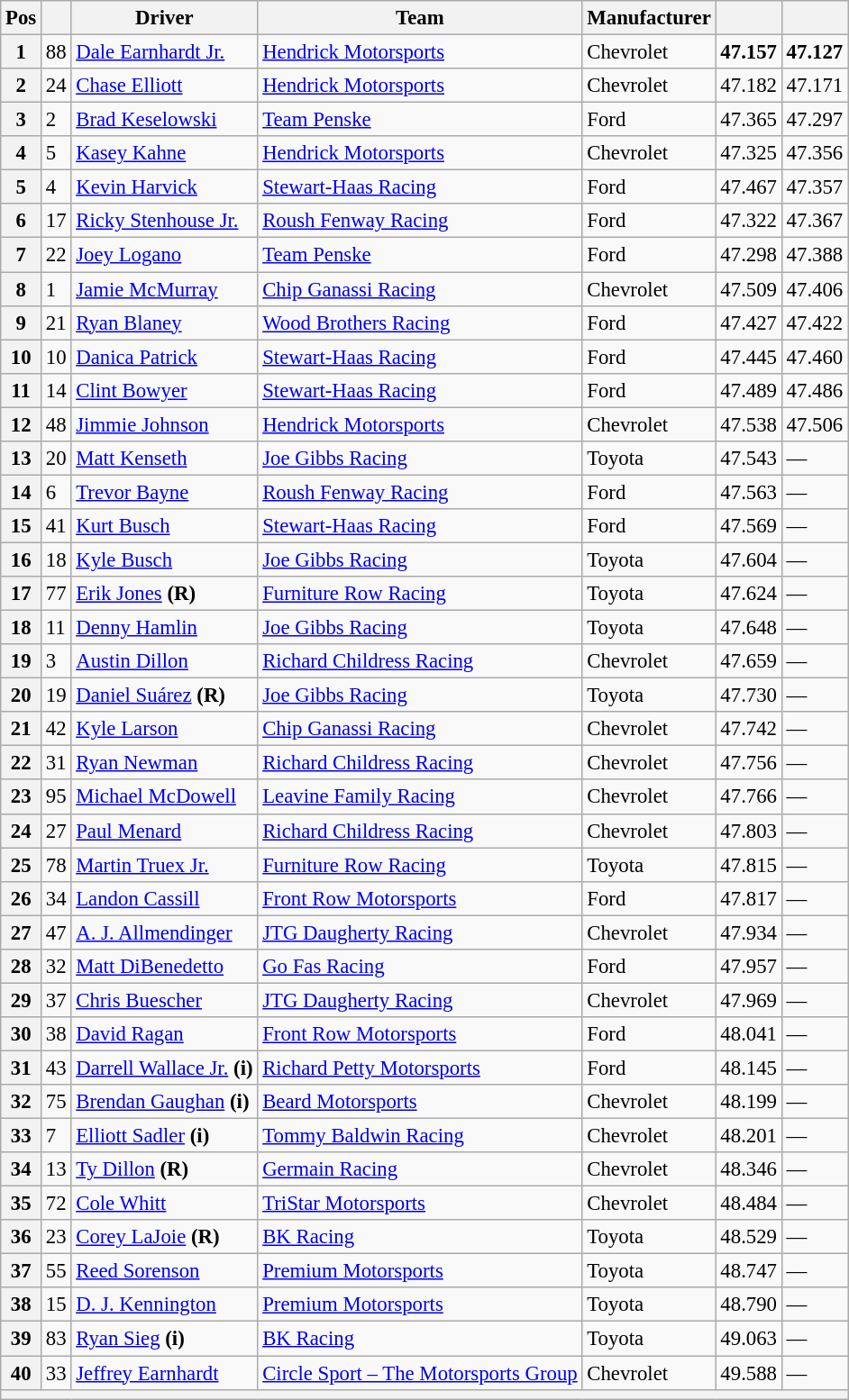<table class="wikitable" style="font-size:95%">
<tr>
<th>Pos</th>
<th></th>
<th>Driver</th>
<th>Team</th>
<th>Manufacturer</th>
<th></th>
<th></th>
</tr>
<tr>
<th>1</th>
<td>88</td>
<td><a href='#'>Dale Earnhardt Jr.</a></td>
<td><a href='#'>Hendrick Motorsports</a></td>
<td>Chevrolet</td>
<td><strong>47.157</strong></td>
<td><strong>47.127</strong></td>
</tr>
<tr>
<th>2</th>
<td>24</td>
<td><a href='#'>Chase Elliott</a></td>
<td><a href='#'>Hendrick Motorsports</a></td>
<td>Chevrolet</td>
<td>47.182</td>
<td>47.171</td>
</tr>
<tr>
<th>3</th>
<td>2</td>
<td><a href='#'>Brad Keselowski</a></td>
<td><a href='#'>Team Penske</a></td>
<td>Ford</td>
<td>47.365</td>
<td>47.297</td>
</tr>
<tr>
<th>4</th>
<td>5</td>
<td><a href='#'>Kasey Kahne</a></td>
<td><a href='#'>Hendrick Motorsports</a></td>
<td>Chevrolet</td>
<td>47.325</td>
<td>47.356</td>
</tr>
<tr>
<th>5</th>
<td>4</td>
<td><a href='#'>Kevin Harvick</a></td>
<td><a href='#'>Stewart-Haas Racing</a></td>
<td>Ford</td>
<td>47.467</td>
<td>47.357</td>
</tr>
<tr>
<th>6</th>
<td>17</td>
<td><a href='#'>Ricky Stenhouse Jr.</a></td>
<td><a href='#'>Roush Fenway Racing</a></td>
<td>Ford</td>
<td>47.322</td>
<td>47.367</td>
</tr>
<tr>
<th>7</th>
<td>22</td>
<td><a href='#'>Joey Logano</a></td>
<td><a href='#'>Team Penske</a></td>
<td>Ford</td>
<td>47.298</td>
<td>47.388</td>
</tr>
<tr>
<th>8</th>
<td>1</td>
<td><a href='#'>Jamie McMurray</a></td>
<td><a href='#'>Chip Ganassi Racing</a></td>
<td>Chevrolet</td>
<td>47.509</td>
<td>47.406</td>
</tr>
<tr>
<th>9</th>
<td>21</td>
<td><a href='#'>Ryan Blaney</a></td>
<td><a href='#'>Wood Brothers Racing</a></td>
<td>Ford</td>
<td>47.427</td>
<td>47.422</td>
</tr>
<tr>
<th>10</th>
<td>10</td>
<td><a href='#'>Danica Patrick</a></td>
<td><a href='#'>Stewart-Haas Racing</a></td>
<td>Ford</td>
<td>47.445</td>
<td>47.460</td>
</tr>
<tr>
<th>11</th>
<td>14</td>
<td><a href='#'>Clint Bowyer</a></td>
<td><a href='#'>Stewart-Haas Racing</a></td>
<td>Ford</td>
<td>47.489</td>
<td>47.486</td>
</tr>
<tr>
<th>12</th>
<td>48</td>
<td><a href='#'>Jimmie Johnson</a></td>
<td><a href='#'>Hendrick Motorsports</a></td>
<td>Chevrolet</td>
<td>47.538</td>
<td>47.506</td>
</tr>
<tr>
<th>13</th>
<td>20</td>
<td><a href='#'>Matt Kenseth</a></td>
<td><a href='#'>Joe Gibbs Racing</a></td>
<td>Toyota</td>
<td>47.543</td>
<td>—</td>
</tr>
<tr>
<th>14</th>
<td>6</td>
<td><a href='#'>Trevor Bayne</a></td>
<td><a href='#'>Roush Fenway Racing</a></td>
<td>Ford</td>
<td>47.563</td>
<td>—</td>
</tr>
<tr>
<th>15</th>
<td>41</td>
<td><a href='#'>Kurt Busch</a></td>
<td><a href='#'>Stewart-Haas Racing</a></td>
<td>Ford</td>
<td>47.569</td>
<td>—</td>
</tr>
<tr>
<th>16</th>
<td>18</td>
<td><a href='#'>Kyle Busch</a></td>
<td><a href='#'>Joe Gibbs Racing</a></td>
<td>Toyota</td>
<td>47.604</td>
<td>—</td>
</tr>
<tr>
<th>17</th>
<td>77</td>
<td><a href='#'>Erik Jones</a> <strong>(R)</strong></td>
<td><a href='#'>Furniture Row Racing</a></td>
<td>Toyota</td>
<td>47.624</td>
<td>—</td>
</tr>
<tr>
<th>18</th>
<td>11</td>
<td><a href='#'>Denny Hamlin</a></td>
<td><a href='#'>Joe Gibbs Racing</a></td>
<td>Toyota</td>
<td>47.648</td>
<td>—</td>
</tr>
<tr>
<th>19</th>
<td>3</td>
<td><a href='#'>Austin Dillon</a></td>
<td><a href='#'>Richard Childress Racing</a></td>
<td>Chevrolet</td>
<td>47.659</td>
<td>—</td>
</tr>
<tr>
<th>20</th>
<td>19</td>
<td><a href='#'>Daniel Suárez</a> <strong>(R)</strong></td>
<td><a href='#'>Joe Gibbs Racing</a></td>
<td>Toyota</td>
<td>47.730</td>
<td>—</td>
</tr>
<tr>
<th>21</th>
<td>42</td>
<td><a href='#'>Kyle Larson</a></td>
<td><a href='#'>Chip Ganassi Racing</a></td>
<td>Chevrolet</td>
<td>47.742</td>
<td>—</td>
</tr>
<tr>
<th>22</th>
<td>31</td>
<td><a href='#'>Ryan Newman</a></td>
<td><a href='#'>Richard Childress Racing</a></td>
<td>Chevrolet</td>
<td>47.756</td>
<td>—</td>
</tr>
<tr>
<th>23</th>
<td>95</td>
<td><a href='#'>Michael McDowell</a></td>
<td><a href='#'>Leavine Family Racing</a></td>
<td>Chevrolet</td>
<td>47.766</td>
<td>—</td>
</tr>
<tr>
<th>24</th>
<td>27</td>
<td><a href='#'>Paul Menard</a></td>
<td><a href='#'>Richard Childress Racing</a></td>
<td>Chevrolet</td>
<td>47.803</td>
<td>—</td>
</tr>
<tr>
<th>25</th>
<td>78</td>
<td><a href='#'>Martin Truex Jr.</a></td>
<td><a href='#'>Furniture Row Racing</a></td>
<td>Toyota</td>
<td>47.815</td>
<td>—</td>
</tr>
<tr>
<th>26</th>
<td>34</td>
<td><a href='#'>Landon Cassill</a></td>
<td><a href='#'>Front Row Motorsports</a></td>
<td>Ford</td>
<td>47.817</td>
<td>—</td>
</tr>
<tr>
<th>27</th>
<td>47</td>
<td><a href='#'>A. J. Allmendinger</a></td>
<td><a href='#'>JTG Daugherty Racing</a></td>
<td>Chevrolet</td>
<td>47.934</td>
<td>—</td>
</tr>
<tr>
<th>28</th>
<td>32</td>
<td><a href='#'>Matt DiBenedetto</a></td>
<td><a href='#'>Go Fas Racing</a></td>
<td>Ford</td>
<td>47.957</td>
<td>—</td>
</tr>
<tr>
<th>29</th>
<td>37</td>
<td><a href='#'>Chris Buescher</a></td>
<td><a href='#'>JTG Daugherty Racing</a></td>
<td>Chevrolet</td>
<td>47.969</td>
<td>—</td>
</tr>
<tr>
<th>30</th>
<td>38</td>
<td><a href='#'>David Ragan</a></td>
<td><a href='#'>Front Row Motorsports</a></td>
<td>Ford</td>
<td>48.041</td>
<td>—</td>
</tr>
<tr>
<th>31</th>
<td>43</td>
<td><a href='#'>Darrell Wallace Jr.</a> <strong>(i)</strong></td>
<td><a href='#'>Richard Petty Motorsports</a></td>
<td>Ford</td>
<td>48.145</td>
<td>—</td>
</tr>
<tr>
<th>32</th>
<td>75</td>
<td><a href='#'>Brendan Gaughan</a> <strong>(i)</strong></td>
<td><a href='#'>Beard Motorsports</a></td>
<td>Chevrolet</td>
<td>48.199</td>
<td>—</td>
</tr>
<tr>
<th>33</th>
<td>7</td>
<td><a href='#'>Elliott Sadler</a> <strong>(i)</strong></td>
<td><a href='#'>Tommy Baldwin Racing</a></td>
<td>Chevrolet</td>
<td>48.201</td>
<td>—</td>
</tr>
<tr>
<th>34</th>
<td>13</td>
<td><a href='#'>Ty Dillon</a> <strong>(R)</strong></td>
<td><a href='#'>Germain Racing</a></td>
<td>Chevrolet</td>
<td>48.346</td>
<td>—</td>
</tr>
<tr>
<th>35</th>
<td>72</td>
<td><a href='#'>Cole Whitt</a></td>
<td><a href='#'>TriStar Motorsports</a></td>
<td>Chevrolet</td>
<td>48.484</td>
<td>—</td>
</tr>
<tr>
<th>36</th>
<td>23</td>
<td><a href='#'>Corey LaJoie</a> <strong>(R)</strong></td>
<td><a href='#'>BK Racing</a></td>
<td>Toyota</td>
<td>48.529</td>
<td>—</td>
</tr>
<tr>
<th>37</th>
<td>55</td>
<td><a href='#'>Reed Sorenson</a></td>
<td><a href='#'>Premium Motorsports</a></td>
<td>Toyota</td>
<td>48.747</td>
<td>—</td>
</tr>
<tr>
<th>38</th>
<td>15</td>
<td><a href='#'>D. J. Kennington</a></td>
<td><a href='#'>Premium Motorsports</a></td>
<td>Toyota</td>
<td>48.790</td>
<td>—</td>
</tr>
<tr>
<th>39</th>
<td>83</td>
<td><a href='#'>Ryan Sieg</a> <strong>(i)</strong></td>
<td><a href='#'>BK Racing</a></td>
<td>Toyota</td>
<td>49.063</td>
<td>—</td>
</tr>
<tr>
<th>40</th>
<td>33</td>
<td><a href='#'>Jeffrey Earnhardt</a></td>
<td><a href='#'>Circle Sport – The Motorsports Group</a></td>
<td>Chevrolet</td>
<td>49.588</td>
<td>—</td>
</tr>
<tr>
<th colspan="7"></th>
</tr>
</table>
